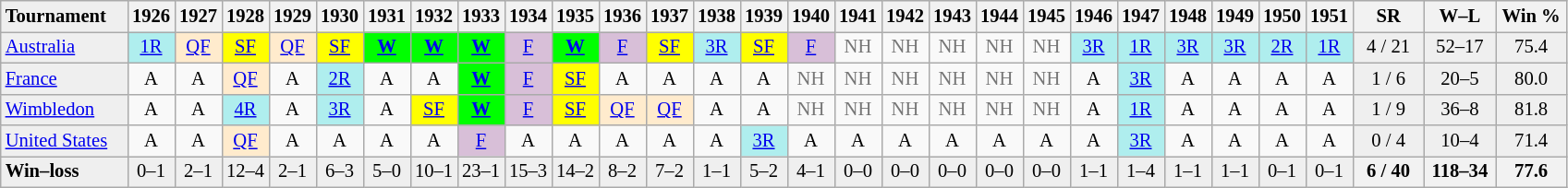<table class="wikitable nowrap" style=font-size:86%;text-align:center>
<tr bgcolor="#efefef">
<td align="left" style="width:85px;"><strong>Tournament</strong></td>
<th>1926</th>
<th>1927</th>
<th>1928</th>
<th>1929</th>
<th>1930</th>
<th>1931</th>
<th>1932</th>
<th>1933</th>
<th>1934</th>
<th>1935</th>
<th>1936</th>
<th>1937</th>
<th>1938</th>
<th>1939</th>
<th>1940</th>
<th>1941</th>
<th>1942</th>
<th>1943</th>
<th>1944</th>
<th>1945</th>
<th>1946</th>
<th>1947</th>
<th>1948</th>
<th>1949</th>
<th>1950</th>
<th>1951</th>
<th style="width:45px;">SR</th>
<th style="width:45px;">W–L</th>
<th style="width:45px;">Win %</th>
</tr>
<tr>
<td align="left" style="background:#EFEFEF;"><a href='#'>Australia</a></td>
<td style="background:#afeeee;"><a href='#'>1R</a></td>
<td style="background:#ffebcd;"><a href='#'>QF</a></td>
<td style="background:yellow;"><a href='#'>SF</a></td>
<td style="background:#ffebcd;"><a href='#'>QF</a></td>
<td style="background:yellow;"><a href='#'>SF</a></td>
<td style="background:#00ff00;"><strong><a href='#'>W</a></strong></td>
<td style="background:#00ff00;"><strong><a href='#'>W</a></strong></td>
<td style="background:#00ff00;"><strong><a href='#'>W</a></strong></td>
<td style="background:#D8BFD8;"><a href='#'>F</a></td>
<td style="background:#00ff00;"><strong><a href='#'>W</a></strong></td>
<td style="background:#D8BFD8;"><a href='#'>F</a></td>
<td style="background:yellow;"><a href='#'>SF</a></td>
<td style="background:#afeeee;"><a href='#'>3R</a></td>
<td style="background:yellow;"><a href='#'>SF</a></td>
<td style="background:#D8BFD8;"><a href='#'>F</a></td>
<td style=color:#767676>NH</td>
<td style=color:#767676>NH</td>
<td style=color:#767676>NH</td>
<td style=color:#767676>NH</td>
<td style=color:#767676>NH</td>
<td style="background:#afeeee;"><a href='#'>3R</a></td>
<td style="background:#afeeee;"><a href='#'>1R</a></td>
<td style="background:#afeeee;"><a href='#'>3R</a></td>
<td style="background:#afeeee;"><a href='#'>3R</a></td>
<td style="background:#afeeee;"><a href='#'>2R</a></td>
<td style="background:#afeeee;"><a href='#'>1R</a></td>
<td style="background:#EFEFEF;">4 / 21</td>
<td style="background:#EFEFEF;">52–17</td>
<td style="background:#EFEFEF;">75.4</td>
</tr>
<tr>
<td align="left" style="background:#EFEFEF;"><a href='#'>France</a></td>
<td>A</td>
<td>A</td>
<td style="background:#ffebcd;"><a href='#'>QF</a></td>
<td>A</td>
<td style="background:#afeeee;"><a href='#'>2R</a></td>
<td>A</td>
<td>A</td>
<td style="background:#00ff00;"><strong><a href='#'>W</a></strong></td>
<td style="background:#D8BFD8;"><a href='#'>F</a></td>
<td style="background:yellow;"><a href='#'>SF</a></td>
<td>A</td>
<td>A</td>
<td>A</td>
<td>A</td>
<td style=color:#767676>NH</td>
<td style=color:#767676>NH</td>
<td style=color:#767676>NH</td>
<td style=color:#767676>NH</td>
<td style=color:#767676>NH</td>
<td style=color:#767676>NH</td>
<td>A</td>
<td style="background:#afeeee;"><a href='#'>3R</a></td>
<td>A</td>
<td>A</td>
<td>A</td>
<td>A</td>
<td style="background:#EFEFEF;">1 / 6</td>
<td style="background:#EFEFEF;">20–5</td>
<td style="background:#EFEFEF;">80.0</td>
</tr>
<tr>
<td align="left" style="background:#EFEFEF;"><a href='#'>Wimbledon</a></td>
<td>A</td>
<td>A</td>
<td style="background:#afeeee;"><a href='#'>4R</a></td>
<td>A</td>
<td style="background:#afeeee;"><a href='#'>3R</a></td>
<td>A</td>
<td style="background:yellow;"><a href='#'>SF</a></td>
<td style="background:#00ff00;"><strong><a href='#'>W</a></strong></td>
<td style="background:#D8BFD8;"><a href='#'>F</a></td>
<td style="background:yellow;"><a href='#'>SF</a></td>
<td style="background:#ffebcd;"><a href='#'>QF</a></td>
<td style="background:#ffebcd;"><a href='#'>QF</a></td>
<td>A</td>
<td>A</td>
<td style=color:#767676>NH</td>
<td style=color:#767676>NH</td>
<td style=color:#767676>NH</td>
<td style=color:#767676>NH</td>
<td style=color:#767676>NH</td>
<td style=color:#767676>NH</td>
<td>A</td>
<td style="background:#afeeee;"><a href='#'>1R</a></td>
<td>A</td>
<td>A</td>
<td>A</td>
<td>A</td>
<td style="background:#EFEFEF;">1 / 9</td>
<td style="background:#EFEFEF;">36–8</td>
<td style="background:#EFEFEF;">81.8</td>
</tr>
<tr>
<td align="left" style="background:#EFEFEF;"><a href='#'>United States</a></td>
<td>A</td>
<td>A</td>
<td style="background:#ffebcd;"><a href='#'>QF</a></td>
<td>A</td>
<td>A</td>
<td>A</td>
<td>A</td>
<td style="background:#D8BFD8;"><a href='#'>F</a></td>
<td>A</td>
<td>A</td>
<td>A</td>
<td>A</td>
<td>A</td>
<td style="background:#afeeee;"><a href='#'>3R</a></td>
<td>A</td>
<td>A</td>
<td>A</td>
<td>A</td>
<td>A</td>
<td>A</td>
<td>A</td>
<td style="background:#afeeee;"><a href='#'>3R</a></td>
<td>A</td>
<td>A</td>
<td>A</td>
<td>A</td>
<td style="background:#EFEFEF;">0 / 4</td>
<td style="background:#EFEFEF;">10–4</td>
<td style="background:#EFEFEF;">71.4</td>
</tr>
<tr style="background:#EFEFEF;">
<td align="left"><strong>Win–loss</strong></td>
<td>0–1</td>
<td>2–1</td>
<td>12–4</td>
<td>2–1</td>
<td>6–3</td>
<td>5–0</td>
<td>10–1</td>
<td>23–1</td>
<td>15–3</td>
<td>14–2</td>
<td>8–2</td>
<td>7–2</td>
<td>1–1</td>
<td>5–2</td>
<td>4–1</td>
<td>0–0</td>
<td>0–0</td>
<td>0–0</td>
<td>0–0</td>
<td>0–0</td>
<td>1–1</td>
<td>1–4</td>
<td>1–1</td>
<td>1–1</td>
<td>0–1</td>
<td>0–1</td>
<th>6 / 40</th>
<th>118–34</th>
<th>77.6</th>
</tr>
</table>
